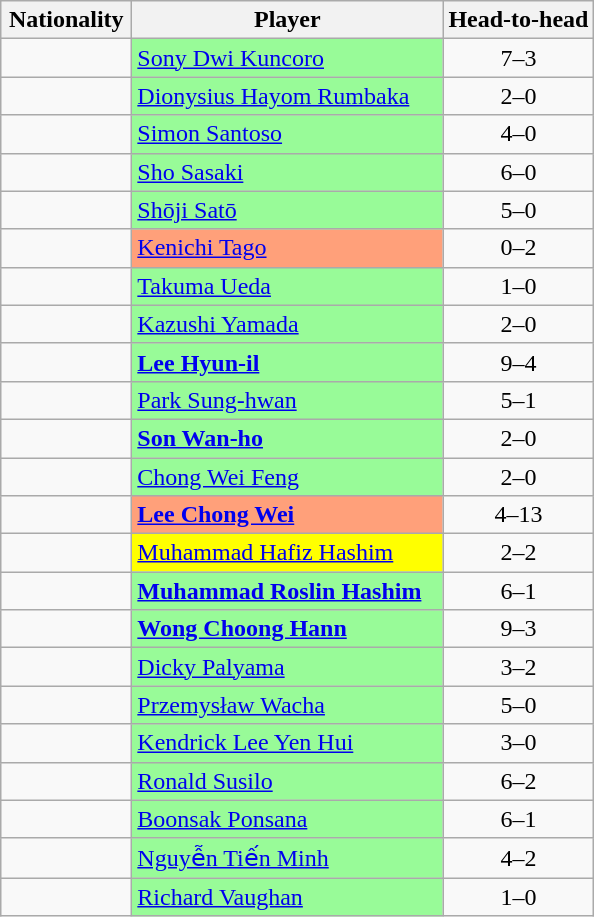<table class="wikitable">
<tr>
<th width=80>Nationality</th>
<th width=200>Player</th>
<th>Head-to-head</th>
</tr>
<tr>
<td align=center></td>
<td bgcolor=98fb98><a href='#'>Sony Dwi Kuncoro</a></td>
<td align=center>7–3</td>
</tr>
<tr>
<td align=center></td>
<td bgcolor=98fb98><a href='#'>Dionysius Hayom Rumbaka</a></td>
<td align=center>2–0</td>
</tr>
<tr>
<td align=center></td>
<td bgcolor=98fb98><a href='#'>Simon Santoso</a></td>
<td align=center>4–0</td>
</tr>
<tr>
<td align=center></td>
<td bgcolor=98fb98><a href='#'>Sho Sasaki</a></td>
<td align=center>6–0</td>
</tr>
<tr>
<td align=center></td>
<td bgcolor=98fb98><a href='#'>Shōji Satō</a></td>
<td align=center>5–0</td>
</tr>
<tr>
<td align=center></td>
<td bgcolor=ffa07a><a href='#'>Kenichi Tago</a></td>
<td align=center>0–2</td>
</tr>
<tr>
<td align=center></td>
<td bgcolor=98fb98><a href='#'>Takuma Ueda</a></td>
<td align=center>1–0</td>
</tr>
<tr>
<td align=center></td>
<td bgcolor=98fb98><a href='#'>Kazushi Yamada</a></td>
<td align=center>2–0</td>
</tr>
<tr>
<td align=center></td>
<td bgcolor=98fb98><strong><a href='#'>Lee Hyun-il</a></strong></td>
<td align=center>9–4</td>
</tr>
<tr>
<td align=center></td>
<td bgcolor=98fb98><a href='#'>Park Sung-hwan</a></td>
<td align=center>5–1</td>
</tr>
<tr>
<td align=center></td>
<td bgcolor=98fb98><strong><a href='#'>Son Wan-ho</a></strong></td>
<td align=center>2–0</td>
</tr>
<tr>
<td align=center></td>
<td bgcolor=98fb98><a href='#'>Chong Wei Feng</a></td>
<td align=center>2–0</td>
</tr>
<tr>
<td align=center></td>
<td bgcolor=ffa07a><strong><a href='#'>Lee Chong Wei</a></strong></td>
<td align=center>4–13</td>
</tr>
<tr>
<td align=center></td>
<td bgcolor=yellow><a href='#'>Muhammad Hafiz Hashim</a></td>
<td align=center>2–2</td>
</tr>
<tr>
<td align=center></td>
<td bgcolor=98fb98><strong><a href='#'>Muhammad Roslin Hashim</a></strong></td>
<td align=center>6–1</td>
</tr>
<tr>
<td align=center></td>
<td bgcolor=98fb98><strong><a href='#'>Wong Choong Hann</a></strong></td>
<td align=center>9–3</td>
</tr>
<tr>
<td align=center></td>
<td bgcolor=98fb98><a href='#'>Dicky Palyama</a></td>
<td align=center>3–2</td>
</tr>
<tr>
<td align=center></td>
<td bgcolor=98fb98><a href='#'>Przemysław Wacha</a></td>
<td align=center>5–0</td>
</tr>
<tr>
<td align=center></td>
<td bgcolor=98fb98><a href='#'>Kendrick Lee Yen Hui</a></td>
<td align=center>3–0</td>
</tr>
<tr>
<td align=center></td>
<td bgcolor=98fb98><a href='#'>Ronald Susilo</a></td>
<td align=center>6–2</td>
</tr>
<tr>
<td align=center></td>
<td bgcolor=98fb98><a href='#'>Boonsak Ponsana</a></td>
<td align=center>6–1</td>
</tr>
<tr>
<td align=center></td>
<td bgcolor=98fb98><a href='#'>Nguyễn Tiến Minh</a></td>
<td align=center>4–2</td>
</tr>
<tr>
<td align=center></td>
<td bgcolor=98fb98><a href='#'>Richard Vaughan</a></td>
<td align=center>1–0</td>
</tr>
</table>
